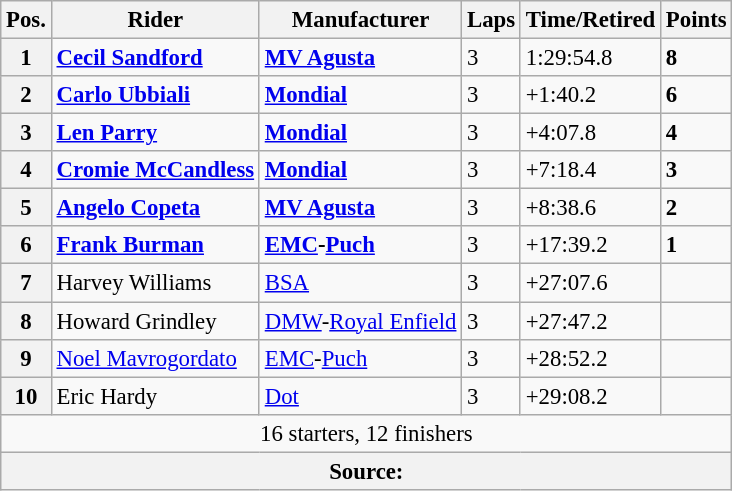<table class="wikitable" style="font-size: 95%;">
<tr>
<th>Pos.</th>
<th>Rider</th>
<th>Manufacturer</th>
<th>Laps</th>
<th>Time/Retired</th>
<th>Points</th>
</tr>
<tr>
<th>1</th>
<td> <strong><a href='#'>Cecil Sandford</a></strong></td>
<td><strong><a href='#'>MV Agusta</a></strong></td>
<td>3</td>
<td>1:29:54.8</td>
<td><strong>8</strong></td>
</tr>
<tr>
<th>2</th>
<td> <strong><a href='#'>Carlo Ubbiali</a></strong></td>
<td><strong><a href='#'>Mondial</a></strong></td>
<td>3</td>
<td>+1:40.2</td>
<td><strong>6</strong></td>
</tr>
<tr>
<th>3</th>
<td> <strong><a href='#'>Len Parry</a></strong></td>
<td><strong><a href='#'>Mondial</a></strong></td>
<td>3</td>
<td>+4:07.8</td>
<td><strong>4</strong></td>
</tr>
<tr>
<th>4</th>
<td> <strong><a href='#'>Cromie McCandless</a></strong></td>
<td><strong><a href='#'>Mondial</a></strong></td>
<td>3</td>
<td>+7:18.4</td>
<td><strong>3</strong></td>
</tr>
<tr>
<th>5</th>
<td> <strong><a href='#'>Angelo Copeta</a></strong></td>
<td><strong><a href='#'>MV Agusta</a></strong></td>
<td>3</td>
<td>+8:38.6</td>
<td><strong>2</strong></td>
</tr>
<tr>
<th>6</th>
<td> <strong><a href='#'>Frank Burman</a></strong></td>
<td><strong><a href='#'>EMC</a>-<a href='#'>Puch</a></strong></td>
<td>3</td>
<td>+17:39.2</td>
<td><strong>1</strong></td>
</tr>
<tr>
<th>7</th>
<td> Harvey Williams</td>
<td><a href='#'>BSA</a></td>
<td>3</td>
<td>+27:07.6</td>
<td></td>
</tr>
<tr>
<th>8</th>
<td> Howard Grindley</td>
<td><a href='#'>DMW</a>-<a href='#'>Royal Enfield</a></td>
<td>3</td>
<td>+27:47.2</td>
<td></td>
</tr>
<tr>
<th>9</th>
<td> <a href='#'>Noel Mavrogordato</a></td>
<td><a href='#'>EMC</a>-<a href='#'>Puch</a></td>
<td>3</td>
<td>+28:52.2</td>
<td></td>
</tr>
<tr>
<th>10</th>
<td> Eric Hardy</td>
<td><a href='#'>Dot</a></td>
<td>3</td>
<td>+29:08.2</td>
<td></td>
</tr>
<tr>
<td colspan=6 align=center>16 starters, 12 finishers</td>
</tr>
<tr>
<th colspan=6><strong>Source</strong>:</th>
</tr>
</table>
